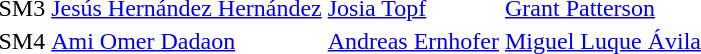<table>
<tr>
<td>SM3</td>
<td><a href='#'>Jesús Hernández Hernández</a><br></td>
<td><a href='#'>Josia Topf</a><br></td>
<td><a href='#'>Grant Patterson</a><br></td>
</tr>
<tr>
<td>SM4</td>
<td><a href='#'>Ami Omer Dadaon</a><br></td>
<td><a href='#'>Andreas Ernhofer</a><br></td>
<td><a href='#'>Miguel Luque Ávila</a><br></td>
</tr>
</table>
